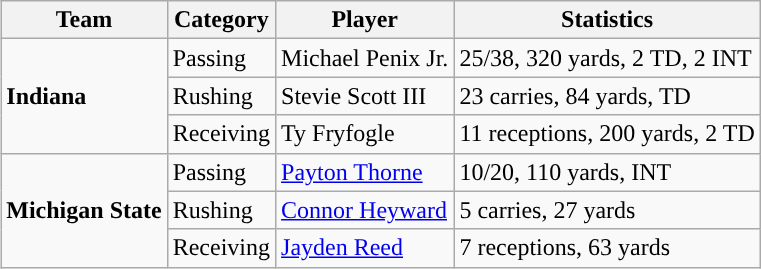<table class="wikitable" style="float: right;">
<tr>
<th>Team</th>
<th>Category</th>
<th>Player</th>
<th>Statistics</th>
</tr>
<tr>
<td rowspan=3><strong>Indiana</strong></td>
<td>Passing</td>
<td>Michael Penix Jr.</td>
<td>25/38, 320 yards, 2 TD, 2 INT</td>
</tr>
<tr>
<td>Rushing</td>
<td>Stevie Scott III</td>
<td>23 carries, 84 yards, TD</td>
</tr>
<tr>
<td>Receiving</td>
<td>Ty Fryfogle</td>
<td>11 receptions, 200 yards, 2 TD</td>
</tr>
<tr>
<td rowspan=3><strong>Michigan State</strong></td>
<td>Passing</td>
<td><a href='#'>Payton Thorne</a></td>
<td>10/20, 110 yards, INT</td>
</tr>
<tr>
<td>Rushing</td>
<td><a href='#'>Connor Heyward</a></td>
<td>5 carries, 27 yards</td>
</tr>
<tr>
<td>Receiving</td>
<td><a href='#'>Jayden Reed</a></td>
<td>7 receptions, 63 yards</td>
</tr>
</table>
